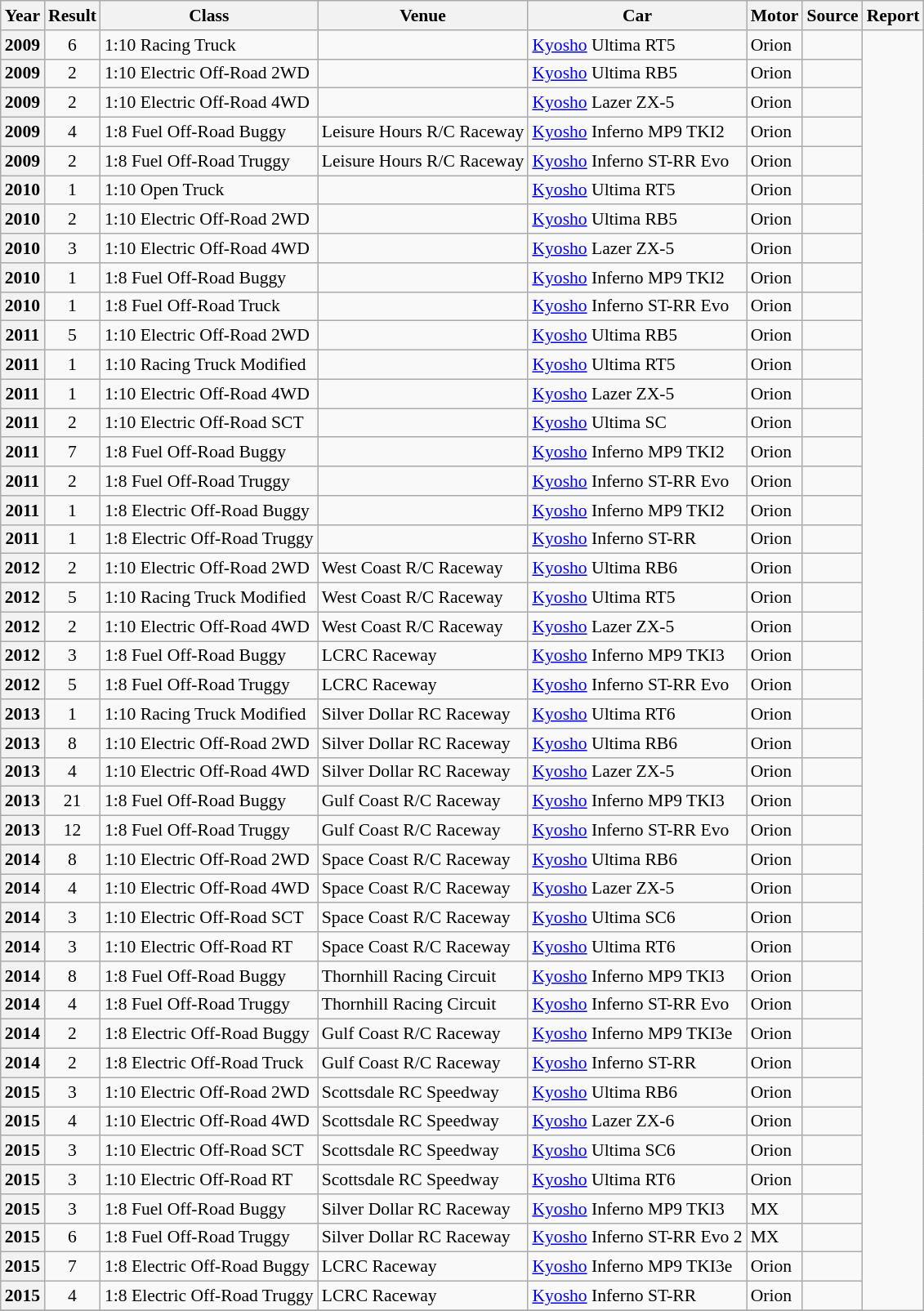<table class="wikitable" style="font-size: 90%">
<tr>
<th>Year</th>
<th>Result</th>
<th>Class</th>
<th>Venue</th>
<th>Car</th>
<th>Motor</th>
<th>Source</th>
<th>Report</th>
</tr>
<tr>
<th>2009</th>
<td align=center style="background:#">6</td>
<td>1:10 Racing Truck</td>
<td></td>
<td><a href='#'>Kyosho</a> Ultima RT5</td>
<td>Orion</td>
<td></td>
</tr>
<tr>
<th>2009</th>
<td align=center style="background:#">2</td>
<td>1:10 Electric Off-Road 2WD</td>
<td></td>
<td><a href='#'>Kyosho</a> Ultima RB5</td>
<td>Orion</td>
<td></td>
</tr>
<tr>
<th>2009</th>
<td align=center style="background:#">2</td>
<td>1:10 Electric Off-Road 4WD</td>
<td></td>
<td><a href='#'>Kyosho</a> Lazer ZX-5</td>
<td>Orion</td>
<td></td>
</tr>
<tr>
<th>2009</th>
<td align=center style="background:#">4</td>
<td>1:8 Fuel Off-Road Buggy</td>
<td>Leisure Hours R/C Raceway</td>
<td><a href='#'>Kyosho</a> Inferno MP9 TKI2</td>
<td>Orion</td>
<td></td>
</tr>
<tr>
<th>2009</th>
<td align=center style="background:#">2</td>
<td>1:8 Fuel Off-Road Truggy</td>
<td>Leisure Hours R/C Raceway</td>
<td><a href='#'>Kyosho</a> Inferno ST-RR Evo</td>
<td>Orion</td>
<td></td>
</tr>
<tr>
<th>2010</th>
<td align=center style="background:#">1</td>
<td>1:10 Open Truck</td>
<td></td>
<td><a href='#'>Kyosho</a> Ultima RT5</td>
<td>Orion</td>
<td></td>
</tr>
<tr>
<th>2010</th>
<td align=center style="background:#">2</td>
<td>1:10 Electric Off-Road 2WD</td>
<td></td>
<td><a href='#'>Kyosho</a> Ultima RB5</td>
<td>Orion</td>
<td></td>
</tr>
<tr>
<th>2010</th>
<td align=center style="background:#">3</td>
<td>1:10 Electric Off-Road 4WD</td>
<td></td>
<td><a href='#'>Kyosho</a> Lazer ZX-5</td>
<td>Orion</td>
<td></td>
</tr>
<tr>
<th>2010</th>
<td align=center style="background:#">1</td>
<td>1:8 Fuel Off-Road Buggy</td>
<td></td>
<td><a href='#'>Kyosho</a> Inferno MP9 TKI2</td>
<td>Orion</td>
<td></td>
</tr>
<tr>
<th>2010</th>
<td align=center style="background:#">1</td>
<td>1:8 Fuel Off-Road Truck</td>
<td></td>
<td><a href='#'>Kyosho</a> Inferno ST-RR Evo</td>
<td>Orion</td>
<td></td>
</tr>
<tr>
<th>2011</th>
<td align=center style="background:#">5</td>
<td>1:10 Electric Off-Road 2WD</td>
<td></td>
<td><a href='#'>Kyosho</a> Ultima RB5</td>
<td>Orion</td>
<td></td>
</tr>
<tr>
<th>2011</th>
<td align=center style="background:#">1</td>
<td>1:10 Racing Truck Modified</td>
<td></td>
<td><a href='#'>Kyosho</a> Ultima RT5</td>
<td>Orion</td>
<td></td>
</tr>
<tr>
<th>2011</th>
<td align=center style="background:#">1</td>
<td>1:10 Electric Off-Road 4WD</td>
<td></td>
<td><a href='#'>Kyosho</a> Lazer ZX-5</td>
<td>Orion</td>
<td></td>
</tr>
<tr>
<th>2011</th>
<td align=center style="background:#">2</td>
<td>1:10 Electric Off-Road SCT</td>
<td></td>
<td><a href='#'>Kyosho</a> Ultima SC</td>
<td>Orion</td>
<td></td>
</tr>
<tr>
<th>2011</th>
<td align=center style="background:#">7</td>
<td>1:8 Fuel Off-Road Buggy</td>
<td></td>
<td><a href='#'>Kyosho</a> Inferno MP9 TKI2</td>
<td>Orion</td>
<td></td>
</tr>
<tr>
<th>2011</th>
<td align=center style="background:#">2</td>
<td>1:8 Fuel Off-Road Truggy</td>
<td></td>
<td><a href='#'>Kyosho</a> Inferno ST-RR Evo</td>
<td>Orion</td>
<td></td>
</tr>
<tr>
<th>2011</th>
<td align=center style="background:#">1</td>
<td>1:8 Electric Off-Road Buggy</td>
<td></td>
<td><a href='#'>Kyosho</a> Inferno MP9 TKI2</td>
<td>Orion</td>
<td></td>
</tr>
<tr>
<th>2011</th>
<td align=center style="background:#">1</td>
<td>1:8 Electric Off-Road Truggy</td>
<td></td>
<td><a href='#'>Kyosho</a> Inferno ST-RR</td>
<td>Orion</td>
<td></td>
</tr>
<tr>
<th>2012</th>
<td align=center style="background:#">2</td>
<td>1:10 Electric Off-Road 2WD</td>
<td>West Coast R/C Raceway</td>
<td><a href='#'>Kyosho</a> Ultima RB6</td>
<td>Orion</td>
<td></td>
</tr>
<tr>
<th>2012</th>
<td align=center style="background:#">5</td>
<td>1:10 Racing Truck Modified</td>
<td>West Coast R/C Raceway</td>
<td><a href='#'>Kyosho</a> Ultima RT5</td>
<td>Orion</td>
<td></td>
</tr>
<tr>
<th>2012</th>
<td align=center style="background:#">2</td>
<td>1:10 Electric Off-Road 4WD</td>
<td>West Coast R/C Raceway</td>
<td><a href='#'>Kyosho</a> Lazer ZX-5</td>
<td>Orion</td>
<td></td>
</tr>
<tr>
<th>2012</th>
<td align=center style="background:#">3</td>
<td>1:8 Fuel Off-Road Buggy</td>
<td>LCRC Raceway</td>
<td><a href='#'>Kyosho</a> Inferno MP9 TKI3</td>
<td>Orion</td>
<td></td>
</tr>
<tr>
<th>2012</th>
<td align=center style="background:#">5</td>
<td>1:8 Fuel Off-Road Truggy</td>
<td>LCRC Raceway</td>
<td><a href='#'>Kyosho</a> Inferno ST-RR Evo</td>
<td>Orion</td>
<td></td>
</tr>
<tr>
<th>2013</th>
<td align=center style="background:#">1</td>
<td>1:10 Racing Truck Modified</td>
<td>Silver Dollar RC Raceway</td>
<td><a href='#'>Kyosho</a> Ultima RT6</td>
<td>Orion</td>
<td></td>
</tr>
<tr>
<th>2013</th>
<td align=center style="background:#">8</td>
<td>1:10 Electric Off-Road 2WD</td>
<td>Silver Dollar RC Raceway</td>
<td><a href='#'>Kyosho</a> Ultima RB6</td>
<td>Orion</td>
<td></td>
</tr>
<tr>
<th>2013</th>
<td align=center style="background:#">4</td>
<td>1:10 Electric Off-Road 4WD</td>
<td>Silver Dollar RC Raceway</td>
<td><a href='#'>Kyosho</a> Lazer ZX-5</td>
<td>Orion</td>
<td></td>
</tr>
<tr>
<th>2013</th>
<td align=center style="background:#">21</td>
<td>1:8 Fuel Off-Road Buggy</td>
<td>Gulf Coast R/C Raceway</td>
<td><a href='#'>Kyosho</a> Inferno MP9 TKI3</td>
<td>Orion</td>
<td></td>
</tr>
<tr>
<th>2013</th>
<td align=center style="background:#">12</td>
<td>1:8 Fuel Off-Road Truggy</td>
<td>Gulf Coast R/C Raceway</td>
<td><a href='#'>Kyosho</a> Inferno ST-RR Evo</td>
<td>Orion</td>
<td></td>
</tr>
<tr>
<th>2014</th>
<td align=center style="background:#">8</td>
<td>1:10 Electric Off-Road 2WD</td>
<td>Space Coast R/C Raceway</td>
<td><a href='#'>Kyosho</a> Ultima RB6</td>
<td>Orion</td>
<td></td>
</tr>
<tr>
<th>2014</th>
<td align=center style="background:#">4</td>
<td>1:10 Electric Off-Road 4WD</td>
<td>Space Coast R/C Raceway</td>
<td><a href='#'>Kyosho</a> Lazer ZX-5</td>
<td>Orion</td>
<td></td>
</tr>
<tr>
<th>2014</th>
<td align=center style="background:#">3</td>
<td>1:10 Electric Off-Road SCT</td>
<td>Space Coast R/C Raceway</td>
<td><a href='#'>Kyosho</a> Ultima SC6</td>
<td>Orion</td>
<td></td>
</tr>
<tr>
<th>2014</th>
<td align=center style="background:#">3</td>
<td>1:10 Electric Off-Road RT</td>
<td>Space Coast R/C Raceway</td>
<td><a href='#'>Kyosho</a> Ultima RT6</td>
<td>Orion</td>
<td></td>
</tr>
<tr>
<th>2014</th>
<td align=center style="background:#">8</td>
<td>1:8 Fuel Off-Road Buggy</td>
<td>Thornhill Racing Circuit</td>
<td><a href='#'>Kyosho</a> Inferno MP9 TKI3</td>
<td>Orion</td>
<td></td>
</tr>
<tr>
<th>2014</th>
<td align=center style="background:#">4</td>
<td>1:8 Fuel Off-Road Truggy</td>
<td>Thornhill Racing Circuit</td>
<td><a href='#'>Kyosho</a> Inferno ST-RR Evo</td>
<td>Orion</td>
<td></td>
</tr>
<tr>
<th>2014</th>
<td align=center style="background:#">2</td>
<td>1:8 Electric Off-Road Buggy</td>
<td>Gulf Coast R/C Raceway</td>
<td><a href='#'>Kyosho</a> Inferno MP9 TKI3e</td>
<td>Orion</td>
<td></td>
</tr>
<tr>
<th>2014</th>
<td align=center style="background:#">2</td>
<td>1:8 Electric Off-Road Truck</td>
<td>Gulf Coast R/C Raceway</td>
<td><a href='#'>Kyosho</a> Inferno ST-RR</td>
<td>Orion</td>
<td></td>
</tr>
<tr>
<th>2015</th>
<td align=center style="background:#">3</td>
<td>1:10 Electric Off-Road 2WD</td>
<td>Scottsdale RC Speedway</td>
<td><a href='#'>Kyosho</a> Ultima RB6</td>
<td>Orion</td>
<td></td>
</tr>
<tr>
<th>2015</th>
<td align=center style="background:#">4</td>
<td>1:10 Electric Off-Road 4WD</td>
<td>Scottsdale RC Speedway</td>
<td><a href='#'>Kyosho</a> Lazer ZX-6</td>
<td>Orion</td>
<td></td>
</tr>
<tr>
<th>2015</th>
<td align=center style="background:#">3</td>
<td>1:10 Electric Off-Road SCT</td>
<td>Scottsdale RC Speedway</td>
<td><a href='#'>Kyosho</a> Ultima SC6</td>
<td>Orion</td>
<td></td>
</tr>
<tr>
<th>2015</th>
<td align=center style="background:#">3</td>
<td>1:10 Electric Off-Road RT</td>
<td>Scottsdale RC Speedway</td>
<td><a href='#'>Kyosho</a> Ultima RT6</td>
<td>Orion</td>
<td></td>
</tr>
<tr>
<th>2015</th>
<td align=center style="background:#">3</td>
<td>1:8 Fuel Off-Road Buggy</td>
<td>Silver Dollar RC Raceway</td>
<td><a href='#'>Kyosho</a> Inferno MP9 TKI3</td>
<td>MX</td>
<td></td>
</tr>
<tr>
<th>2015</th>
<td align=center style="background:#">6</td>
<td>1:8 Fuel Off-Road Truggy</td>
<td>Silver Dollar RC Raceway</td>
<td><a href='#'>Kyosho</a> Inferno ST-RR Evo 2</td>
<td>MX</td>
<td></td>
</tr>
<tr>
<th>2015</th>
<td align=center style="background:#">7</td>
<td>1:8 Electric Off-Road Buggy</td>
<td>LCRC Raceway</td>
<td><a href='#'>Kyosho</a> Inferno MP9 TKI3e</td>
<td>Orion</td>
<td></td>
</tr>
<tr>
<th>2015</th>
<td align=center style="background:#">4</td>
<td>1:8 Electric Off-Road Truggy</td>
<td>LCRC Raceway</td>
<td><a href='#'>Kyosho</a> Inferno ST-RR</td>
<td>Orion</td>
<td></td>
</tr>
<tr>
</tr>
</table>
